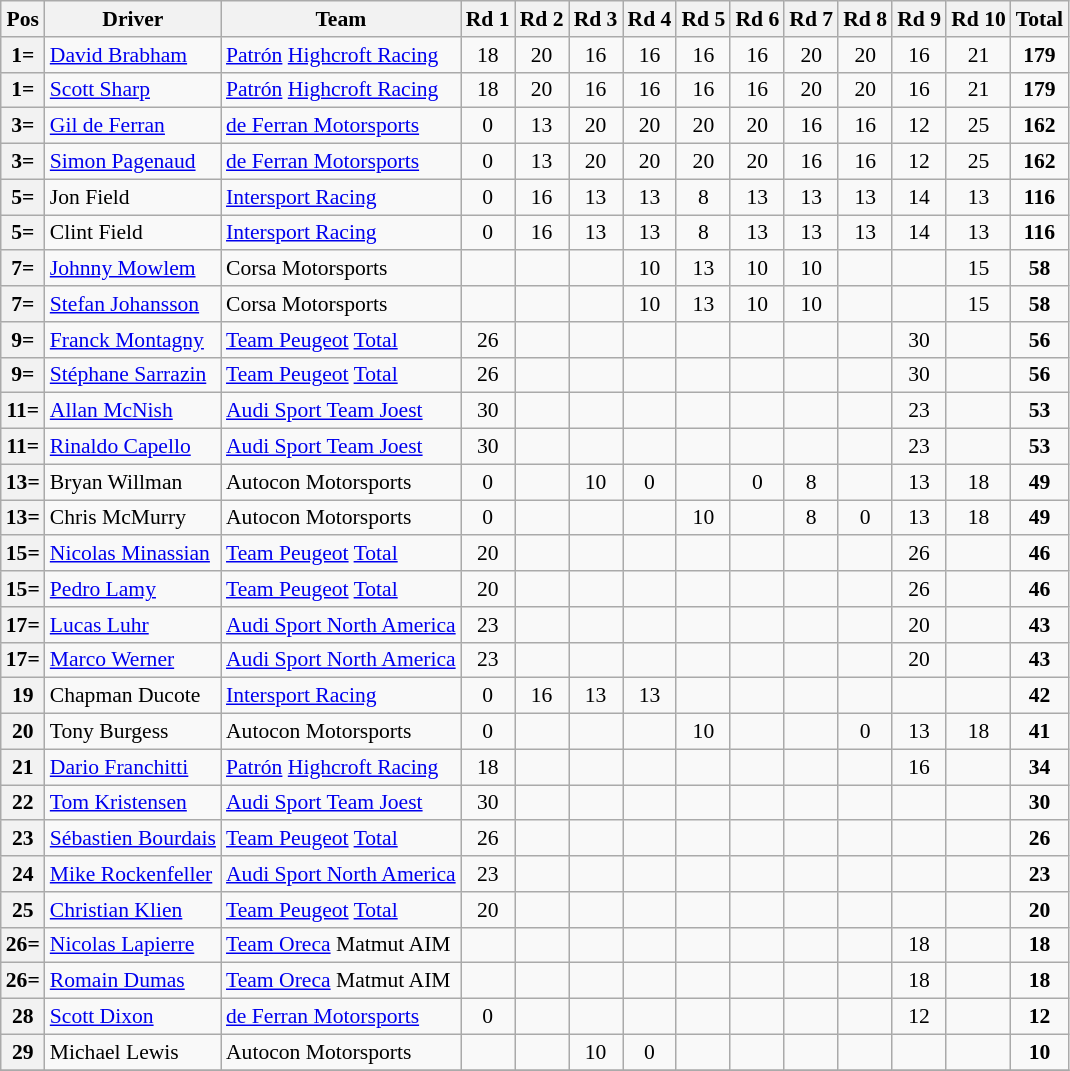<table class="wikitable" style="font-size: 90%;">
<tr>
<th>Pos</th>
<th>Driver</th>
<th>Team</th>
<th>Rd 1</th>
<th>Rd 2</th>
<th>Rd 3</th>
<th>Rd 4</th>
<th>Rd 5</th>
<th>Rd 6</th>
<th>Rd 7</th>
<th>Rd 8</th>
<th>Rd 9</th>
<th>Rd 10</th>
<th>Total</th>
</tr>
<tr>
<th>1=</th>
<td> <a href='#'>David Brabham</a></td>
<td> <a href='#'>Patrón</a> <a href='#'>Highcroft Racing</a></td>
<td align="center">18</td>
<td align="center">20</td>
<td align="center">16</td>
<td align="center">16</td>
<td align="center">16</td>
<td align="center">16</td>
<td align="center">20</td>
<td align="center">20</td>
<td align="center">16</td>
<td align="center">21</td>
<td align="center"><strong>179</strong></td>
</tr>
<tr>
<th>1=</th>
<td> <a href='#'>Scott Sharp</a></td>
<td> <a href='#'>Patrón</a> <a href='#'>Highcroft Racing</a></td>
<td align="center">18</td>
<td align="center">20</td>
<td align="center">16</td>
<td align="center">16</td>
<td align="center">16</td>
<td align="center">16</td>
<td align="center">20</td>
<td align="center">20</td>
<td align="center">16</td>
<td align="center">21</td>
<td align="center"><strong>179</strong></td>
</tr>
<tr>
<th>3=</th>
<td> <a href='#'>Gil de Ferran</a></td>
<td> <a href='#'>de Ferran Motorsports</a></td>
<td align="center">0</td>
<td align="center">13</td>
<td align="center">20</td>
<td align="center">20</td>
<td align="center">20</td>
<td align="center">20</td>
<td align="center">16</td>
<td align="center">16</td>
<td align="center">12</td>
<td align="center">25</td>
<td align="center"><strong>162</strong></td>
</tr>
<tr>
<th>3=</th>
<td> <a href='#'>Simon Pagenaud</a></td>
<td> <a href='#'>de Ferran Motorsports</a></td>
<td align="center">0</td>
<td align="center">13</td>
<td align="center">20</td>
<td align="center">20</td>
<td align="center">20</td>
<td align="center">20</td>
<td align="center">16</td>
<td align="center">16</td>
<td align="center">12</td>
<td align="center">25</td>
<td align="center"><strong>162</strong></td>
</tr>
<tr>
<th>5=</th>
<td> Jon Field</td>
<td> <a href='#'>Intersport Racing</a></td>
<td align="center">0</td>
<td align="center">16</td>
<td align="center">13</td>
<td align="center">13</td>
<td align="center">8</td>
<td align="center">13</td>
<td align="center">13</td>
<td align="center">13</td>
<td align="center">14</td>
<td align="center">13</td>
<td align="center"><strong>116</strong></td>
</tr>
<tr>
<th>5=</th>
<td> Clint Field</td>
<td> <a href='#'>Intersport Racing</a></td>
<td align="center">0</td>
<td align="center">16</td>
<td align="center">13</td>
<td align="center">13</td>
<td align="center">8</td>
<td align="center">13</td>
<td align="center">13</td>
<td align="center">13</td>
<td align="center">14</td>
<td align="center">13</td>
<td align="center"><strong>116</strong></td>
</tr>
<tr>
<th>7=</th>
<td> <a href='#'>Johnny Mowlem</a></td>
<td> Corsa Motorsports</td>
<td></td>
<td></td>
<td></td>
<td align="center">10</td>
<td align="center">13</td>
<td align="center">10</td>
<td align="center">10</td>
<td></td>
<td></td>
<td align="center">15</td>
<td align="center"><strong>58</strong></td>
</tr>
<tr>
<th>7=</th>
<td> <a href='#'>Stefan Johansson</a></td>
<td> Corsa Motorsports</td>
<td></td>
<td></td>
<td></td>
<td align="center">10</td>
<td align="center">13</td>
<td align="center">10</td>
<td align="center">10</td>
<td></td>
<td></td>
<td align="center">15</td>
<td align="center"><strong>58</strong></td>
</tr>
<tr>
<th>9=</th>
<td> <a href='#'>Franck Montagny</a></td>
<td> <a href='#'>Team Peugeot</a> <a href='#'>Total</a></td>
<td align="center">26</td>
<td></td>
<td></td>
<td></td>
<td></td>
<td></td>
<td></td>
<td></td>
<td align="center">30</td>
<td></td>
<td align="center"><strong>56</strong></td>
</tr>
<tr>
<th>9=</th>
<td> <a href='#'>Stéphane Sarrazin</a></td>
<td> <a href='#'>Team Peugeot</a> <a href='#'>Total</a></td>
<td align="center">26</td>
<td></td>
<td></td>
<td></td>
<td></td>
<td></td>
<td></td>
<td></td>
<td align="center">30</td>
<td></td>
<td align="center"><strong>56</strong></td>
</tr>
<tr>
<th>11=</th>
<td> <a href='#'>Allan McNish</a></td>
<td> <a href='#'>Audi Sport Team Joest</a></td>
<td align="center">30</td>
<td></td>
<td></td>
<td></td>
<td></td>
<td></td>
<td></td>
<td></td>
<td align="center">23</td>
<td></td>
<td align="center"><strong>53</strong></td>
</tr>
<tr>
<th>11=</th>
<td> <a href='#'>Rinaldo Capello</a></td>
<td> <a href='#'>Audi Sport Team Joest</a></td>
<td align="center">30</td>
<td></td>
<td></td>
<td></td>
<td></td>
<td></td>
<td></td>
<td></td>
<td align="center">23</td>
<td></td>
<td align="center"><strong>53</strong></td>
</tr>
<tr>
<th>13=</th>
<td> Bryan Willman</td>
<td> Autocon Motorsports</td>
<td align="center">0</td>
<td></td>
<td align="center">10</td>
<td align="center">0</td>
<td></td>
<td align="center">0</td>
<td align="center">8</td>
<td></td>
<td align="center">13</td>
<td align="center">18</td>
<td align="center"><strong>49</strong></td>
</tr>
<tr>
<th>13=</th>
<td> Chris McMurry</td>
<td> Autocon Motorsports</td>
<td align="center">0</td>
<td></td>
<td></td>
<td></td>
<td align="center">10</td>
<td></td>
<td align="center">8</td>
<td align="center">0</td>
<td align="center">13</td>
<td align="center">18</td>
<td align="center"><strong>49</strong></td>
</tr>
<tr>
<th>15=</th>
<td> <a href='#'>Nicolas Minassian</a></td>
<td> <a href='#'>Team Peugeot</a> <a href='#'>Total</a></td>
<td align="center">20</td>
<td></td>
<td></td>
<td></td>
<td></td>
<td></td>
<td></td>
<td></td>
<td align="center">26</td>
<td></td>
<td align="center"><strong>46</strong></td>
</tr>
<tr>
<th>15=</th>
<td> <a href='#'>Pedro Lamy</a></td>
<td> <a href='#'>Team Peugeot</a> <a href='#'>Total</a></td>
<td align="center">20</td>
<td></td>
<td></td>
<td></td>
<td></td>
<td></td>
<td></td>
<td></td>
<td align="center">26</td>
<td></td>
<td align="center"><strong>46</strong></td>
</tr>
<tr>
<th>17=</th>
<td> <a href='#'>Lucas Luhr</a></td>
<td> <a href='#'>Audi Sport North America</a></td>
<td align="center">23</td>
<td></td>
<td></td>
<td></td>
<td></td>
<td></td>
<td></td>
<td></td>
<td align="center">20</td>
<td></td>
<td align="center"><strong>43</strong></td>
</tr>
<tr>
<th>17=</th>
<td> <a href='#'>Marco Werner</a></td>
<td> <a href='#'>Audi Sport North America</a></td>
<td align="center">23</td>
<td></td>
<td></td>
<td></td>
<td></td>
<td></td>
<td></td>
<td></td>
<td align="center">20</td>
<td></td>
<td align="center"><strong>43</strong></td>
</tr>
<tr>
<th>19</th>
<td> Chapman Ducote</td>
<td> <a href='#'>Intersport Racing</a></td>
<td align="center">0</td>
<td align="center">16</td>
<td align="center">13</td>
<td align="center">13</td>
<td></td>
<td></td>
<td></td>
<td></td>
<td></td>
<td></td>
<td align="center"><strong>42</strong></td>
</tr>
<tr>
<th>20</th>
<td> Tony Burgess</td>
<td> Autocon Motorsports</td>
<td align="center">0</td>
<td></td>
<td></td>
<td></td>
<td align="center">10</td>
<td></td>
<td></td>
<td align="center">0</td>
<td align="center">13</td>
<td align="center">18</td>
<td align="center"><strong>41</strong></td>
</tr>
<tr>
<th>21</th>
<td> <a href='#'>Dario Franchitti</a></td>
<td> <a href='#'>Patrón</a> <a href='#'>Highcroft Racing</a></td>
<td align="center">18</td>
<td></td>
<td></td>
<td></td>
<td></td>
<td></td>
<td></td>
<td></td>
<td align="center">16</td>
<td></td>
<td align="center"><strong>34</strong></td>
</tr>
<tr>
<th>22</th>
<td> <a href='#'>Tom Kristensen</a></td>
<td> <a href='#'>Audi Sport Team Joest</a></td>
<td align="center">30</td>
<td></td>
<td></td>
<td></td>
<td></td>
<td></td>
<td></td>
<td></td>
<td></td>
<td></td>
<td align="center"><strong>30</strong></td>
</tr>
<tr>
<th>23</th>
<td> <a href='#'>Sébastien Bourdais</a></td>
<td> <a href='#'>Team Peugeot</a> <a href='#'>Total</a></td>
<td align="center">26</td>
<td></td>
<td></td>
<td></td>
<td></td>
<td></td>
<td></td>
<td></td>
<td></td>
<td></td>
<td align="center"><strong>26</strong></td>
</tr>
<tr>
<th>24</th>
<td> <a href='#'>Mike Rockenfeller</a></td>
<td> <a href='#'>Audi Sport North America</a></td>
<td align="center">23</td>
<td></td>
<td></td>
<td></td>
<td></td>
<td></td>
<td></td>
<td></td>
<td></td>
<td></td>
<td align="center"><strong>23</strong></td>
</tr>
<tr>
<th>25</th>
<td> <a href='#'>Christian Klien</a></td>
<td> <a href='#'>Team Peugeot</a> <a href='#'>Total</a></td>
<td align="center">20</td>
<td></td>
<td></td>
<td></td>
<td></td>
<td></td>
<td></td>
<td></td>
<td></td>
<td></td>
<td align="center"><strong>20</strong></td>
</tr>
<tr>
<th>26=</th>
<td> <a href='#'>Nicolas Lapierre</a></td>
<td> <a href='#'>Team Oreca</a> Matmut AIM</td>
<td></td>
<td></td>
<td></td>
<td></td>
<td></td>
<td></td>
<td></td>
<td></td>
<td align="center">18</td>
<td></td>
<td align="center"><strong>18</strong></td>
</tr>
<tr>
<th>26=</th>
<td> <a href='#'>Romain Dumas</a></td>
<td> <a href='#'>Team Oreca</a> Matmut AIM</td>
<td></td>
<td></td>
<td></td>
<td></td>
<td></td>
<td></td>
<td></td>
<td></td>
<td align="center">18</td>
<td></td>
<td align="center"><strong>18</strong></td>
</tr>
<tr>
<th>28</th>
<td> <a href='#'>Scott Dixon</a></td>
<td> <a href='#'>de Ferran Motorsports</a></td>
<td align="center">0</td>
<td></td>
<td></td>
<td></td>
<td></td>
<td></td>
<td></td>
<td></td>
<td align="center">12</td>
<td></td>
<td align="center"><strong>12</strong></td>
</tr>
<tr>
<th>29</th>
<td> Michael Lewis</td>
<td> Autocon Motorsports</td>
<td></td>
<td></td>
<td align="center">10</td>
<td align="center">0</td>
<td></td>
<td></td>
<td></td>
<td></td>
<td></td>
<td></td>
<td align="center"><strong>10</strong></td>
</tr>
<tr>
</tr>
</table>
